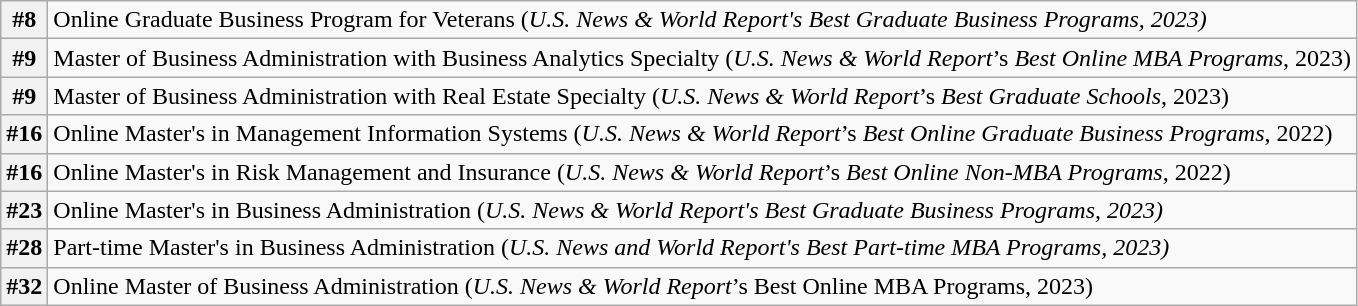<table class="wikitable">
<tr>
<th>#8</th>
<td>Online Graduate Business Program for Veterans (<em>U.S. News & World Report's Best Graduate Business Programs, 2023)</em></td>
</tr>
<tr>
<th>#9</th>
<td>Master of Business Administration with Business Analytics Specialty (<em>U.S. News & World Report</em>’s <em>Best Online MBA Programs</em>, 2023)</td>
</tr>
<tr>
<th>#9</th>
<td>Master of Business Administration with Real Estate Specialty (<em>U.S. News & World Report</em>’s <em>Best Graduate Schools</em>, 2023)</td>
</tr>
<tr>
<th>#16</th>
<td>Online Master's in Management Information Systems (<em>U.S. News & World Report</em>’s <em>Best Online Graduate Business Programs</em>, 2022)</td>
</tr>
<tr>
<th>#16</th>
<td>Online Master's in Risk Management and Insurance (<em>U.S. News & World Report</em>’s <em>Best Online Non-MBA Programs</em>, 2022)</td>
</tr>
<tr>
<th>#23</th>
<td>Online Master's in Business Administration (<em>U.S. News & World Report's Best Graduate Business Programs, 2023)</em></td>
</tr>
<tr>
<th>#28</th>
<td>Part-time Master's in Business Administration (<em>U.S. News and World Report's Best Part-time MBA Programs, 2023)</em></td>
</tr>
<tr>
<th>#32</th>
<td>Online Master of Business Administration (<em>U.S. News & World Report</em>’s Best Online MBA Programs, 2023)</td>
</tr>
</table>
